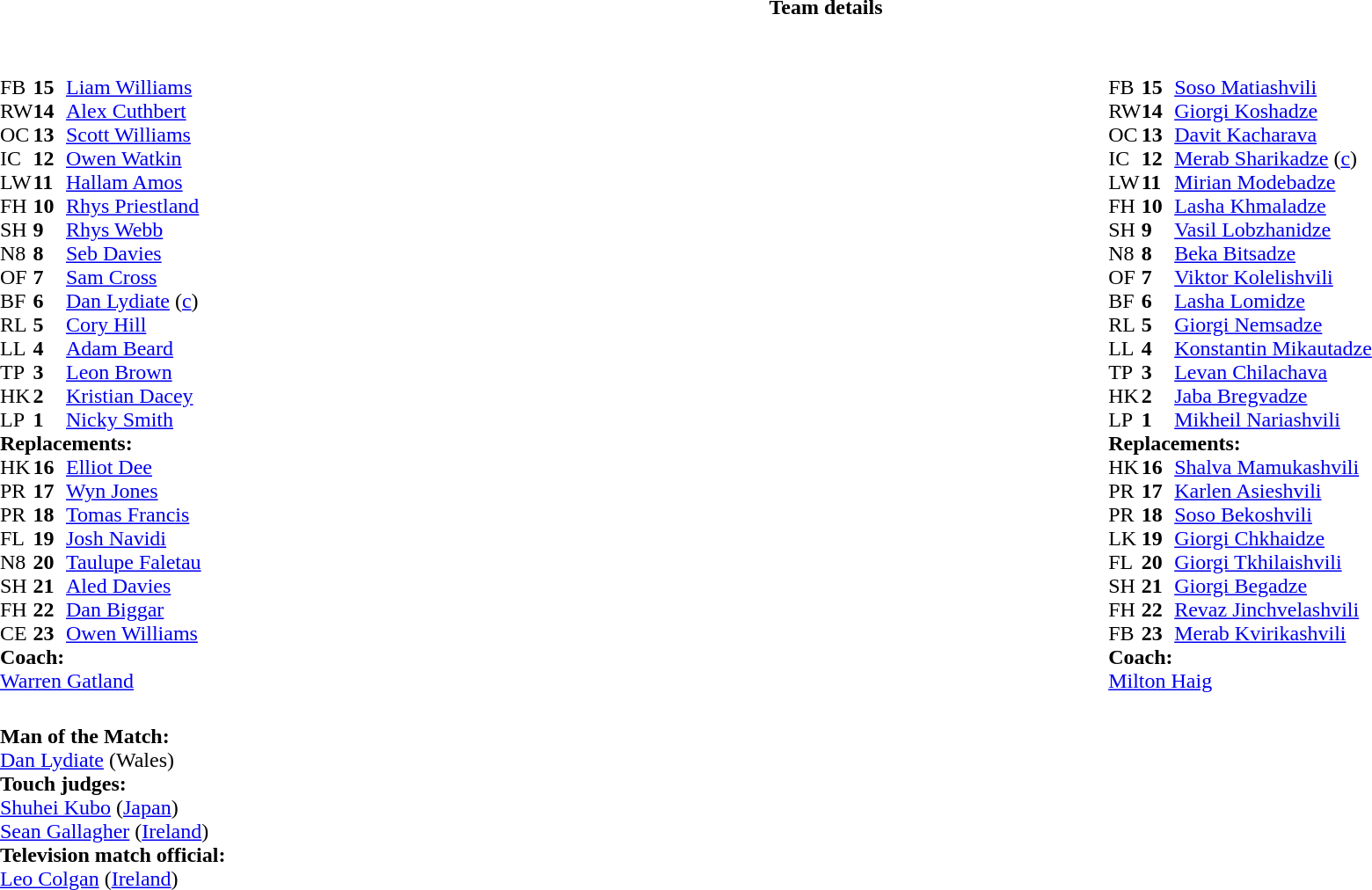<table border="0" style="width:100%" class="collapsible collapsed">
<tr>
<th>Team details</th>
</tr>
<tr>
<td><br><table style="width:100%">
<tr>
<td style="vertical-align:top;width:50%"><br><table style="font-size:100%" cellspacing="0" cellpadding="0">
<tr>
<th width="25"></th>
<th width="25"></th>
</tr>
<tr>
<td>FB</td>
<td><strong>15</strong></td>
<td><a href='#'>Liam Williams</a></td>
<td></td>
<td></td>
</tr>
<tr>
<td>RW</td>
<td><strong>14</strong></td>
<td><a href='#'>Alex Cuthbert</a></td>
</tr>
<tr>
<td>OC</td>
<td><strong>13</strong></td>
<td><a href='#'>Scott Williams</a></td>
</tr>
<tr>
<td>IC</td>
<td><strong>12</strong></td>
<td><a href='#'>Owen Watkin</a></td>
</tr>
<tr>
<td>LW</td>
<td><strong>11</strong></td>
<td><a href='#'>Hallam Amos</a></td>
</tr>
<tr>
<td>FH</td>
<td><strong>10</strong></td>
<td><a href='#'>Rhys Priestland</a></td>
</tr>
<tr>
<td>SH</td>
<td><strong>9</strong></td>
<td><a href='#'>Rhys Webb</a></td>
<td></td>
<td></td>
</tr>
<tr>
<td>N8</td>
<td><strong>8</strong></td>
<td><a href='#'>Seb Davies</a></td>
<td></td>
<td></td>
<td></td>
</tr>
<tr>
<td>OF</td>
<td><strong>7</strong></td>
<td><a href='#'>Sam Cross</a></td>
<td></td>
<td></td>
</tr>
<tr>
<td>BF</td>
<td><strong>6</strong></td>
<td><a href='#'>Dan Lydiate</a> (<a href='#'>c</a>)</td>
</tr>
<tr>
<td>RL</td>
<td><strong>5</strong></td>
<td><a href='#'>Cory Hill</a></td>
<td></td>
<td></td>
</tr>
<tr>
<td>LL</td>
<td><strong>4</strong></td>
<td><a href='#'>Adam Beard</a></td>
</tr>
<tr>
<td>TP</td>
<td><strong>3</strong></td>
<td><a href='#'>Leon Brown</a></td>
<td></td>
<td></td>
</tr>
<tr>
<td>HK</td>
<td><strong>2</strong></td>
<td><a href='#'>Kristian Dacey</a></td>
<td></td>
<td></td>
<td></td>
</tr>
<tr>
<td>LP</td>
<td><strong>1</strong></td>
<td><a href='#'>Nicky Smith</a></td>
<td></td>
<td></td>
</tr>
<tr>
<td colspan=3><strong>Replacements:</strong></td>
</tr>
<tr>
<td>HK</td>
<td><strong>16</strong></td>
<td><a href='#'>Elliot Dee</a></td>
<td></td>
<td></td>
</tr>
<tr>
<td>PR</td>
<td><strong>17</strong></td>
<td><a href='#'>Wyn Jones</a></td>
<td></td>
<td></td>
</tr>
<tr>
<td>PR</td>
<td><strong>18</strong></td>
<td><a href='#'>Tomas Francis</a></td>
<td></td>
<td></td>
</tr>
<tr>
<td>FL</td>
<td><strong>19</strong></td>
<td><a href='#'>Josh Navidi</a></td>
<td></td>
<td></td>
</tr>
<tr>
<td>N8</td>
<td><strong>20</strong></td>
<td><a href='#'>Taulupe Faletau</a></td>
<td></td>
<td></td>
</tr>
<tr>
<td>SH</td>
<td><strong>21</strong></td>
<td><a href='#'>Aled Davies</a></td>
<td></td>
<td></td>
</tr>
<tr>
<td>FH</td>
<td><strong>22</strong></td>
<td><a href='#'>Dan Biggar</a></td>
<td></td>
<td></td>
</tr>
<tr>
<td>CE</td>
<td><strong>23</strong></td>
<td><a href='#'>Owen Williams</a></td>
</tr>
<tr>
<td colspan=3><strong>Coach:</strong></td>
</tr>
<tr>
<td colspan="4"> <a href='#'>Warren Gatland</a></td>
</tr>
</table>
</td>
<td style="vertical-align:top;width:50%"><br><table cellspacing="0" cellpadding="0" style="font-size:100%;margin:auto">
<tr>
<th width="25"></th>
<th width="25"></th>
</tr>
<tr>
<td>FB</td>
<td><strong>15</strong></td>
<td><a href='#'>Soso Matiashvili</a></td>
</tr>
<tr>
<td>RW</td>
<td><strong>14</strong></td>
<td><a href='#'>Giorgi Koshadze</a></td>
<td></td>
<td></td>
</tr>
<tr>
<td>OC</td>
<td><strong>13</strong></td>
<td><a href='#'>Davit Kacharava</a></td>
</tr>
<tr>
<td>IC</td>
<td><strong>12</strong></td>
<td><a href='#'>Merab Sharikadze</a> (<a href='#'>c</a>)</td>
</tr>
<tr>
<td>LW</td>
<td><strong>11</strong></td>
<td><a href='#'>Mirian Modebadze</a></td>
</tr>
<tr>
<td>FH</td>
<td><strong>10</strong></td>
<td><a href='#'>Lasha Khmaladze</a></td>
<td></td>
<td></td>
</tr>
<tr>
<td>SH</td>
<td><strong>9</strong></td>
<td><a href='#'>Vasil Lobzhanidze</a></td>
<td></td>
<td></td>
</tr>
<tr>
<td>N8</td>
<td><strong>8</strong></td>
<td><a href='#'>Beka Bitsadze</a></td>
</tr>
<tr>
<td>OF</td>
<td><strong>7</strong></td>
<td><a href='#'>Viktor Kolelishvili</a></td>
<td></td>
<td></td>
</tr>
<tr>
<td>BF</td>
<td><strong>6</strong></td>
<td><a href='#'>Lasha Lomidze</a></td>
</tr>
<tr>
<td>RL</td>
<td><strong>5</strong></td>
<td><a href='#'>Giorgi Nemsadze</a></td>
<td></td>
<td></td>
</tr>
<tr>
<td>LL</td>
<td><strong>4</strong></td>
<td><a href='#'>Konstantin Mikautadze</a></td>
</tr>
<tr>
<td>TP</td>
<td><strong>3</strong></td>
<td><a href='#'>Levan Chilachava</a></td>
<td></td>
<td></td>
<td></td>
</tr>
<tr>
<td>HK</td>
<td><strong>2</strong></td>
<td><a href='#'>Jaba Bregvadze</a></td>
<td></td>
<td></td>
</tr>
<tr>
<td>LP</td>
<td><strong>1</strong></td>
<td><a href='#'>Mikheil Nariashvili</a></td>
<td></td>
<td></td>
</tr>
<tr>
<td colspan=3><strong>Replacements:</strong></td>
</tr>
<tr>
<td>HK</td>
<td><strong>16</strong></td>
<td><a href='#'>Shalva Mamukashvili</a></td>
<td></td>
<td></td>
</tr>
<tr>
<td>PR</td>
<td><strong>17</strong></td>
<td><a href='#'>Karlen Asieshvili</a></td>
<td></td>
<td></td>
</tr>
<tr>
<td>PR</td>
<td><strong>18</strong></td>
<td><a href='#'>Soso Bekoshvili</a></td>
<td></td>
<td></td>
<td></td>
</tr>
<tr>
<td>LK</td>
<td><strong>19</strong></td>
<td><a href='#'>Giorgi Chkhaidze</a></td>
<td></td>
<td></td>
</tr>
<tr>
<td>FL</td>
<td><strong>20</strong></td>
<td><a href='#'>Giorgi Tkhilaishvili</a></td>
<td></td>
<td></td>
</tr>
<tr>
<td>SH</td>
<td><strong>21</strong></td>
<td><a href='#'>Giorgi Begadze</a></td>
<td></td>
<td></td>
</tr>
<tr>
<td>FH</td>
<td><strong>22</strong></td>
<td><a href='#'>Revaz Jinchvelashvili</a></td>
<td></td>
<td></td>
</tr>
<tr>
<td>FB</td>
<td><strong>23</strong></td>
<td><a href='#'>Merab Kvirikashvili</a></td>
<td></td>
<td></td>
</tr>
<tr>
<td colspan=3><strong>Coach:</strong></td>
</tr>
<tr>
<td colspan="4"> <a href='#'>Milton Haig</a></td>
</tr>
</table>
</td>
</tr>
</table>
<table style="width:100%;font-size:100%">
<tr>
<td><br><strong>Man of the Match:</strong>
<br><a href='#'>Dan Lydiate</a> (Wales)<br><strong>Touch judges:</strong>
<br><a href='#'>Shuhei Kubo</a> (<a href='#'>Japan</a>)
<br><a href='#'>Sean Gallagher</a> (<a href='#'>Ireland</a>)
<br><strong>Television match official:</strong>
<br><a href='#'>Leo Colgan</a> (<a href='#'>Ireland</a>)</td>
</tr>
</table>
</td>
</tr>
</table>
